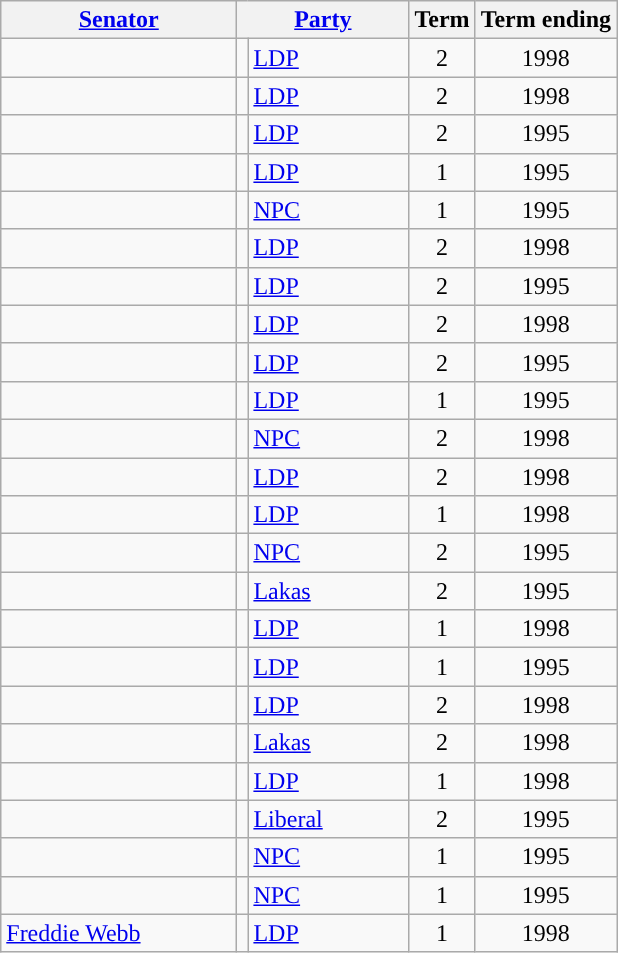<table class="wikitable sortable">
<tr>
<th width="150px"><a href='#'>Senator</a></th>
<th colspan="2"><a href='#'>Party</a></th>
<th>Term</th>
<th>Term ending</th>
</tr>
<tr>
<td></td>
<td></td>
<td width="100px"><a href='#'>LDP</a></td>
<td align="center">2</td>
<td align="center">1998</td>
</tr>
<tr>
<td></td>
<td></td>
<td><a href='#'>LDP</a></td>
<td align="center">2</td>
<td align="center">1998</td>
</tr>
<tr>
<td></td>
<td></td>
<td><a href='#'>LDP</a></td>
<td align="center">2</td>
<td align="center">1995</td>
</tr>
<tr>
<td></td>
<td></td>
<td><a href='#'>LDP</a></td>
<td align="center">1</td>
<td align="center">1995</td>
</tr>
<tr>
<td></td>
<td></td>
<td><a href='#'>NPC</a></td>
<td align="center">1</td>
<td align="center">1995</td>
</tr>
<tr>
<td></td>
<td></td>
<td><a href='#'>LDP</a></td>
<td align="center">2</td>
<td align="center">1998</td>
</tr>
<tr>
<td></td>
<td></td>
<td><a href='#'>LDP</a></td>
<td align="center">2</td>
<td align="center">1995</td>
</tr>
<tr>
<td></td>
<td></td>
<td><a href='#'>LDP</a></td>
<td align="center">2</td>
<td align="center">1998</td>
</tr>
<tr>
<td></td>
<td></td>
<td><a href='#'>LDP</a></td>
<td align="center">2</td>
<td align="center">1995</td>
</tr>
<tr>
<td></td>
<td></td>
<td><a href='#'>LDP</a></td>
<td align="center">1</td>
<td align="center">1995</td>
</tr>
<tr>
<td></td>
<td></td>
<td><a href='#'>NPC</a></td>
<td align="center">2</td>
<td align="center">1998</td>
</tr>
<tr>
<td></td>
<td></td>
<td><a href='#'>LDP</a></td>
<td align="center">2</td>
<td align="center">1998</td>
</tr>
<tr>
<td></td>
<td></td>
<td><a href='#'>LDP</a></td>
<td align="center">1</td>
<td align="center">1998</td>
</tr>
<tr>
<td></td>
<td></td>
<td><a href='#'>NPC</a></td>
<td align="center">2</td>
<td align="center">1995</td>
</tr>
<tr>
<td></td>
<td></td>
<td><a href='#'>Lakas</a></td>
<td align="center">2</td>
<td align="center">1995</td>
</tr>
<tr>
<td></td>
<td></td>
<td><a href='#'>LDP</a></td>
<td align="center">1</td>
<td align="center">1998</td>
</tr>
<tr>
<td></td>
<td></td>
<td><a href='#'>LDP</a></td>
<td align="center">1</td>
<td align="center">1995</td>
</tr>
<tr>
<td></td>
<td></td>
<td><a href='#'>LDP</a></td>
<td align="center">2</td>
<td align="center">1998</td>
</tr>
<tr>
<td></td>
<td></td>
<td><a href='#'>Lakas</a></td>
<td align="center">2</td>
<td align="center">1998</td>
</tr>
<tr>
<td></td>
<td></td>
<td><a href='#'>LDP</a></td>
<td align="center">1</td>
<td align="center">1998</td>
</tr>
<tr>
<td></td>
<td></td>
<td><a href='#'>Liberal</a></td>
<td align="center">2</td>
<td align="center">1995</td>
</tr>
<tr>
<td></td>
<td></td>
<td><a href='#'>NPC</a></td>
<td align="center">1</td>
<td align="center">1995</td>
</tr>
<tr>
<td></td>
<td></td>
<td><a href='#'>NPC</a></td>
<td align="center">1</td>
<td align="center">1995</td>
</tr>
<tr>
<td><a href='#'>Freddie Webb</a></td>
<td></td>
<td><a href='#'>LDP</a></td>
<td align="center">1</td>
<td align="center">1998</td>
</tr>
</table>
